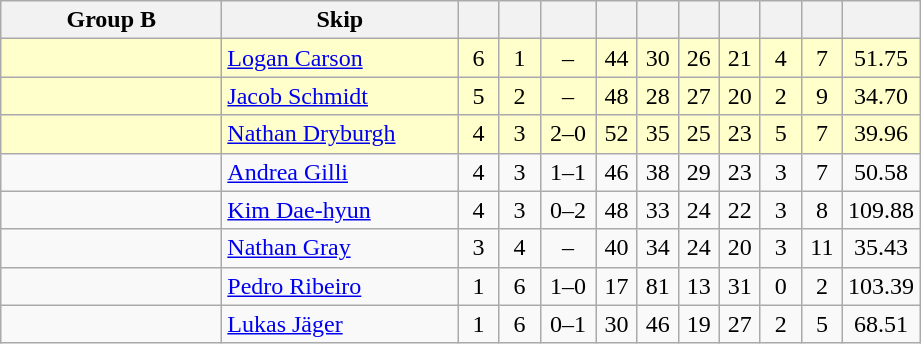<table class=wikitable style="text-align:center;">
<tr>
<th width=140>Group B</th>
<th width=150>Skip</th>
<th width=20></th>
<th width=20></th>
<th width=30></th>
<th width=20></th>
<th width=20></th>
<th width=20></th>
<th width=20></th>
<th width=20></th>
<th width=20></th>
<th width=20></th>
</tr>
<tr bgcolor=#ffffcc>
<td style="text-align:left;"></td>
<td style="text-align:left;"><a href='#'>Logan Carson</a></td>
<td>6</td>
<td>1</td>
<td>–</td>
<td>44</td>
<td>30</td>
<td>26</td>
<td>21</td>
<td>4</td>
<td>7</td>
<td>51.75</td>
</tr>
<tr bgcolor=#ffffcc>
<td style="text-align:left;"></td>
<td style="text-align:left;"><a href='#'>Jacob Schmidt</a></td>
<td>5</td>
<td>2</td>
<td>–</td>
<td>48</td>
<td>28</td>
<td>27</td>
<td>20</td>
<td>2</td>
<td>9</td>
<td>34.70</td>
</tr>
<tr bgcolor=#ffffcc>
<td style="text-align:left;"></td>
<td style="text-align:left;"><a href='#'>Nathan Dryburgh</a></td>
<td>4</td>
<td>3</td>
<td>2–0</td>
<td>52</td>
<td>35</td>
<td>25</td>
<td>23</td>
<td>5</td>
<td>7</td>
<td>39.96</td>
</tr>
<tr>
<td style="text-align:left;"></td>
<td style="text-align:left;"><a href='#'>Andrea Gilli</a></td>
<td>4</td>
<td>3</td>
<td>1–1</td>
<td>46</td>
<td>38</td>
<td>29</td>
<td>23</td>
<td>3</td>
<td>7</td>
<td>50.58</td>
</tr>
<tr>
<td style="text-align:left;"></td>
<td style="text-align:left;"><a href='#'>Kim Dae-hyun</a></td>
<td>4</td>
<td>3</td>
<td>0–2</td>
<td>48</td>
<td>33</td>
<td>24</td>
<td>22</td>
<td>3</td>
<td>8</td>
<td>109.88</td>
</tr>
<tr>
<td style="text-align:left;"></td>
<td style="text-align:left;"><a href='#'>Nathan Gray</a></td>
<td>3</td>
<td>4</td>
<td>–</td>
<td>40</td>
<td>34</td>
<td>24</td>
<td>20</td>
<td>3</td>
<td>11</td>
<td>35.43</td>
</tr>
<tr>
<td style="text-align:left;"></td>
<td style="text-align:left;"><a href='#'>Pedro Ribeiro</a></td>
<td>1</td>
<td>6</td>
<td>1–0</td>
<td>17</td>
<td>81</td>
<td>13</td>
<td>31</td>
<td>0</td>
<td>2</td>
<td>103.39</td>
</tr>
<tr>
<td style="text-align:left;"></td>
<td style="text-align:left;"><a href='#'>Lukas Jäger</a></td>
<td>1</td>
<td>6</td>
<td>0–1</td>
<td>30</td>
<td>46</td>
<td>19</td>
<td>27</td>
<td>2</td>
<td>5</td>
<td>68.51</td>
</tr>
</table>
